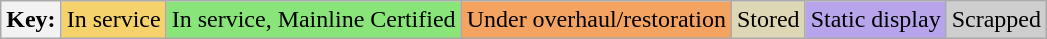<table class="wikitable">
<tr>
<th>Key:</th>
<td bgcolor=#F5D26C>In service</td>
<td bgcolor=#89E579>In service, Mainline Certified</td>
<td bgcolor=#f4a460>Under overhaul/restoration</td>
<td bgcolor=#DED7B6>Stored</td>
<td bgcolor=#B7A4EB>Static display</td>
<td bgcolor=#cecece>Scrapped</td>
</tr>
</table>
